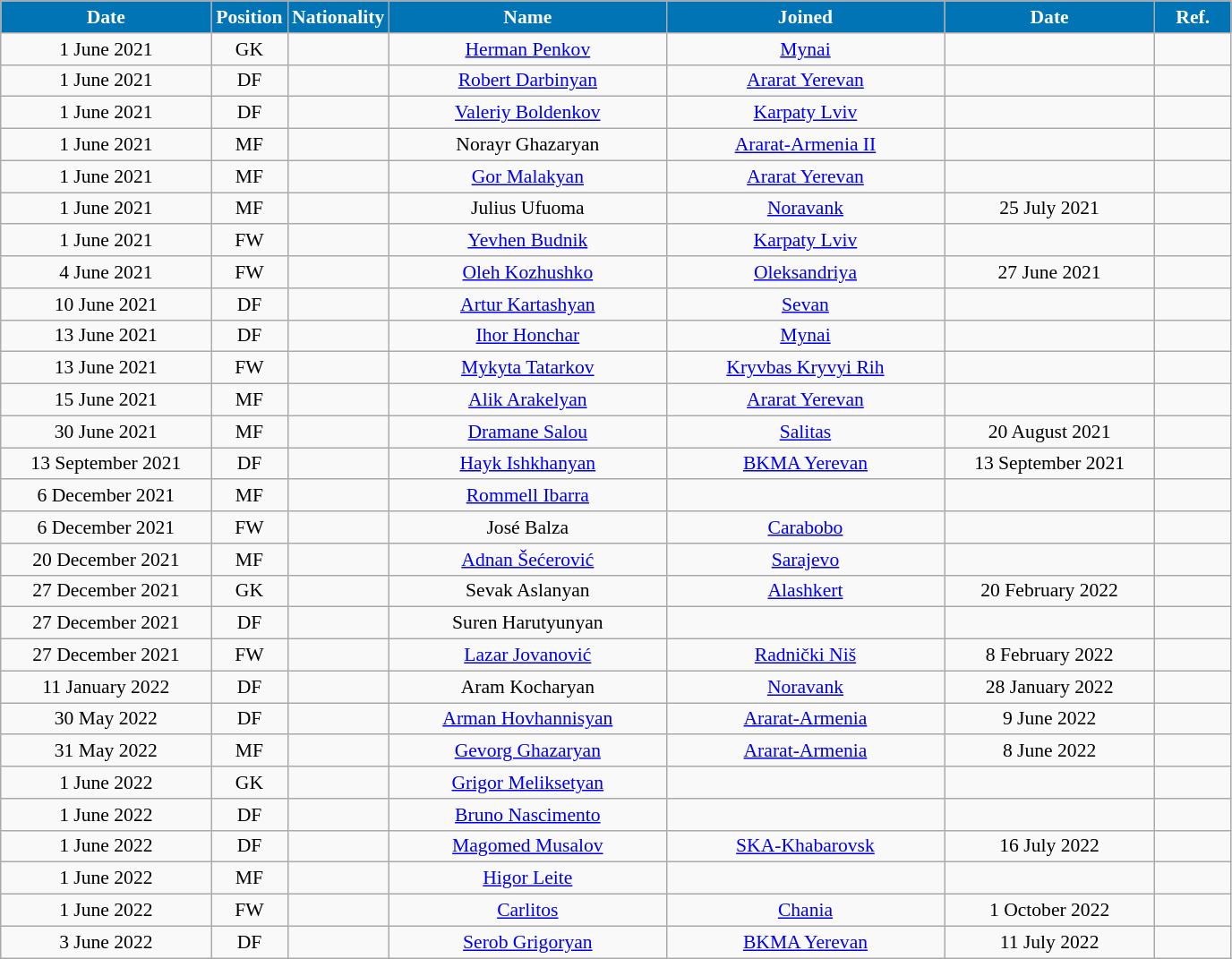<table class="wikitable"  style="text-align:center; font-size:90%; ">
<tr>
<th style="background:#0174B5; color:#FFFFFF; width:150px;">Date</th>
<th style="background:#0174B5; color:#FFFFFF; width:50px;">Position</th>
<th style="background:#0174B5; color:#FFFFFF; width:50px;">Nationality</th>
<th style="background:#0174B5; color:#FFFFFF; width:200px;">Name</th>
<th style="background:#0174B5; color:#FFFFFF; width:200px;">Joined</th>
<th style="background:#0174B5; color:#FFFFFF; width:150px;">Date</th>
<th style="background:#0174B5; color:#FFFFFF; width:50px;">Ref.</th>
</tr>
<tr>
<td>1 June 2021</td>
<td>GK</td>
<td></td>
<td><a href='#'>Herman Penkov</a></td>
<td><a href='#'>Mynai</a></td>
<td></td>
<td></td>
</tr>
<tr>
<td>1 June 2021</td>
<td>DF</td>
<td></td>
<td><a href='#'>Robert Darbinyan</a></td>
<td><a href='#'>Ararat Yerevan</a></td>
<td></td>
<td></td>
</tr>
<tr>
<td>1 June 2021</td>
<td>DF</td>
<td></td>
<td><a href='#'>Valeriy Boldenkov</a></td>
<td><a href='#'>Karpaty Lviv</a></td>
<td></td>
<td></td>
</tr>
<tr>
<td>1 June 2021</td>
<td>MF</td>
<td></td>
<td>Norayr Ghazaryan</td>
<td><a href='#'>Ararat-Armenia II</a></td>
<td></td>
<td></td>
</tr>
<tr>
<td>1 June 2021</td>
<td>MF</td>
<td></td>
<td><a href='#'>Gor Malakyan</a></td>
<td><a href='#'>Ararat Yerevan</a></td>
<td></td>
<td></td>
</tr>
<tr>
<td>1 June 2021</td>
<td>MF</td>
<td></td>
<td>Julius Ufuoma</td>
<td><a href='#'>Noravank</a></td>
<td>25 July 2021</td>
<td></td>
</tr>
<tr>
<td>1 June 2021</td>
<td>FW</td>
<td></td>
<td><a href='#'>Yevhen Budnik</a></td>
<td><a href='#'>Karpaty Lviv</a></td>
<td></td>
<td></td>
</tr>
<tr>
<td>4 June 2021</td>
<td>FW</td>
<td></td>
<td><a href='#'>Oleh Kozhushko</a></td>
<td><a href='#'>Oleksandriya</a></td>
<td>27 June 2021</td>
<td></td>
</tr>
<tr>
<td>10 June 2021</td>
<td>DF</td>
<td></td>
<td><a href='#'>Artur Kartashyan</a></td>
<td><a href='#'>Sevan</a></td>
<td></td>
<td></td>
</tr>
<tr>
<td>13 June 2021</td>
<td>DF</td>
<td></td>
<td><a href='#'>Ihor Honchar</a></td>
<td><a href='#'>Mynai</a></td>
<td></td>
<td></td>
</tr>
<tr>
<td>13 June 2021</td>
<td>FW</td>
<td></td>
<td><a href='#'>Mykyta Tatarkov</a></td>
<td><a href='#'>Kryvbas Kryvyi Rih</a></td>
<td></td>
<td></td>
</tr>
<tr>
<td>15 June 2021</td>
<td>MF</td>
<td></td>
<td><a href='#'>Alik Arakelyan</a></td>
<td><a href='#'>Ararat Yerevan</a></td>
<td></td>
<td></td>
</tr>
<tr>
<td>30 June 2021</td>
<td>MF</td>
<td></td>
<td><a href='#'>Dramane Salou</a></td>
<td><a href='#'>Salitas</a></td>
<td>20 August 2021</td>
<td></td>
</tr>
<tr>
<td>13 September 2021</td>
<td>DF</td>
<td></td>
<td><a href='#'>Hayk Ishkhanyan</a></td>
<td><a href='#'>BKMA Yerevan</a></td>
<td>13 September 2021</td>
<td></td>
</tr>
<tr>
<td>6 December 2021</td>
<td>MF</td>
<td></td>
<td><a href='#'>Rommell Ibarra</a></td>
<td></td>
<td></td>
<td></td>
</tr>
<tr>
<td>6 December 2021</td>
<td>FW</td>
<td></td>
<td>José Balza</td>
<td><a href='#'>Carabobo</a></td>
<td></td>
<td></td>
</tr>
<tr>
<td>20 December 2021</td>
<td>MF</td>
<td></td>
<td><a href='#'>Adnan Šećerović</a></td>
<td><a href='#'>Sarajevo</a></td>
<td></td>
<td></td>
</tr>
<tr>
<td>27 December 2021</td>
<td>GK</td>
<td></td>
<td>Sevak Aslanyan</td>
<td><a href='#'>Alashkert</a></td>
<td>20 February 2022</td>
<td></td>
</tr>
<tr>
<td>27 December 2021</td>
<td>DF</td>
<td></td>
<td>Suren Harutyunyan</td>
<td></td>
<td></td>
<td></td>
</tr>
<tr>
<td>27 December 2021</td>
<td>FW</td>
<td></td>
<td><a href='#'>Lazar Jovanović</a></td>
<td><a href='#'>Radnički Niš</a></td>
<td>8 February 2022</td>
<td></td>
</tr>
<tr>
<td>11 January 2022</td>
<td>DF</td>
<td></td>
<td>Aram Kocharyan</td>
<td><a href='#'>Noravank</a></td>
<td>28 January 2022</td>
<td></td>
</tr>
<tr>
<td>30 May 2022</td>
<td>DF</td>
<td></td>
<td><a href='#'>Arman Hovhannisyan</a></td>
<td><a href='#'>Ararat-Armenia</a></td>
<td>9 June 2022</td>
<td></td>
</tr>
<tr>
<td>31 May 2022</td>
<td>MF</td>
<td></td>
<td><a href='#'>Gevorg Ghazaryan</a></td>
<td><a href='#'>Ararat-Armenia</a></td>
<td>8 June 2022</td>
<td></td>
</tr>
<tr>
<td>1 June 2022</td>
<td>GK</td>
<td></td>
<td><a href='#'>Grigor Meliksetyan</a></td>
<td></td>
<td></td>
<td></td>
</tr>
<tr>
<td>1 June 2022</td>
<td>DF</td>
<td></td>
<td><a href='#'>Bruno Nascimento</a></td>
<td></td>
<td></td>
<td></td>
</tr>
<tr>
<td>1 June 2022</td>
<td>DF</td>
<td></td>
<td><a href='#'>Magomed Musalov</a></td>
<td><a href='#'>SKA-Khabarovsk</a></td>
<td>16 July 2022</td>
<td></td>
</tr>
<tr>
<td>1 June 2022</td>
<td>MF</td>
<td></td>
<td><a href='#'>Higor Leite</a></td>
<td></td>
<td></td>
<td></td>
</tr>
<tr>
<td>1 June 2022</td>
<td>FW</td>
<td></td>
<td><a href='#'>Carlitos</a></td>
<td><a href='#'>Chania</a></td>
<td>1 October 2022</td>
<td></td>
</tr>
<tr>
<td>3 June 2022</td>
<td>DF</td>
<td></td>
<td><a href='#'>Serob Grigoryan</a></td>
<td><a href='#'>BKMA Yerevan</a></td>
<td>11 July 2022</td>
<td></td>
</tr>
</table>
